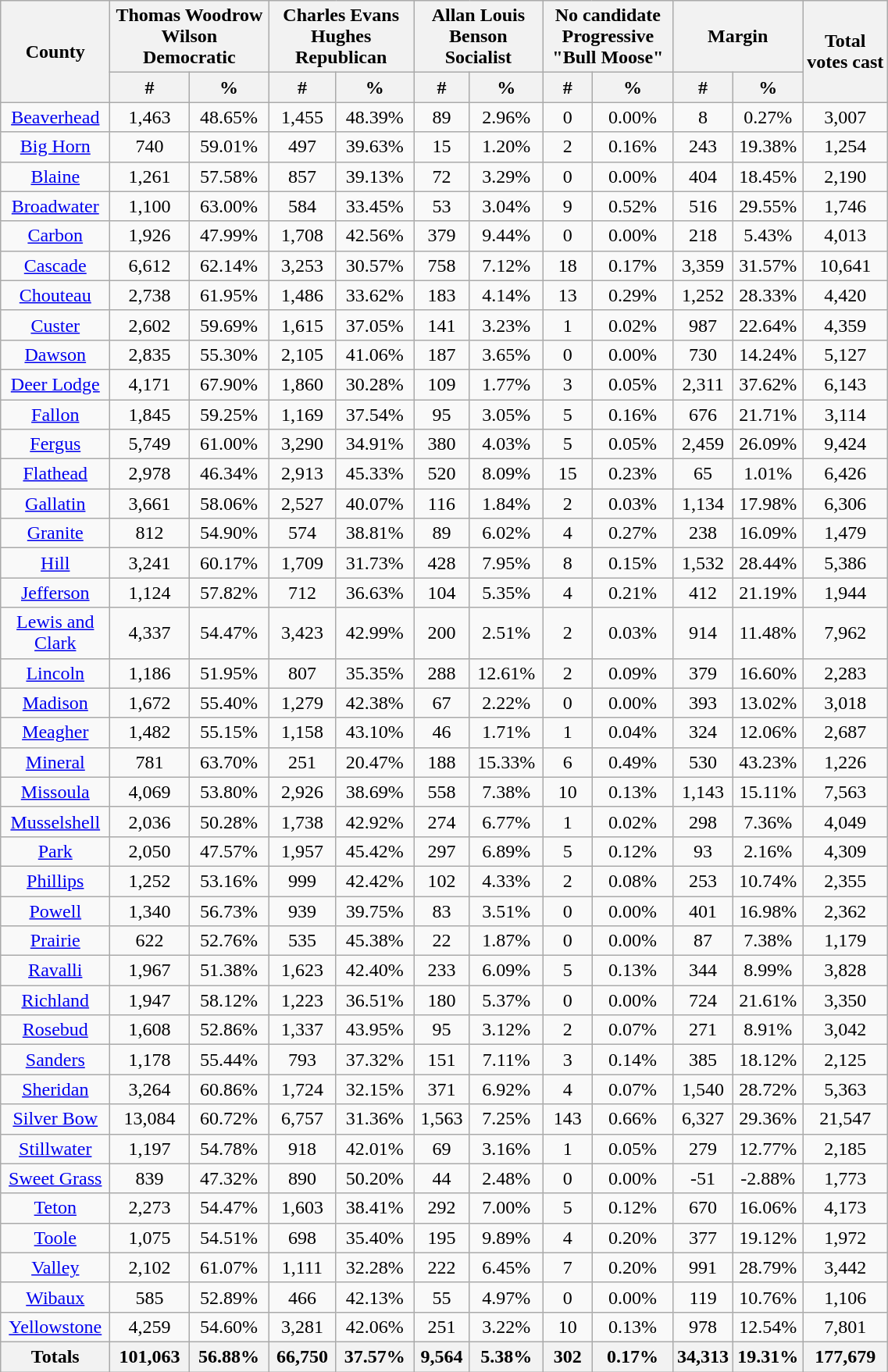<table width="60%"  class="wikitable sortable" style="text-align:center">
<tr>
<th style="text-align:center;" rowspan="2">County</th>
<th style="text-align:center;" colspan="2">Thomas Woodrow Wilson<br>Democratic</th>
<th style="text-align:center;" colspan="2">Charles Evans Hughes<br>Republican</th>
<th style="text-align:center;" colspan="2">Allan Louis Benson<br>Socialist</th>
<th style="text-align:center;" colspan="2">No candidate<br>Progressive "Bull Moose"</th>
<th style="text-align:center;" colspan="2">Margin</th>
<th style="text-align:center;" rowspan="2">Total votes cast</th>
</tr>
<tr>
<th style="text-align:center;" data-sort-type="number">#</th>
<th style="text-align:center;" data-sort-type="number">%</th>
<th style="text-align:center;" data-sort-type="number">#</th>
<th style="text-align:center;" data-sort-type="number">%</th>
<th style="text-align:center;" data-sort-type="number">#</th>
<th style="text-align:center;" data-sort-type="number">%</th>
<th style="text-align:center;" data-sort-type="number">#</th>
<th style="text-align:center;" data-sort-type="number">%</th>
<th style="text-align:center;" data-sort-type="number">#</th>
<th style="text-align:center;" data-sort-type="number">%</th>
</tr>
<tr style="text-align:center;">
<td><a href='#'>Beaverhead</a></td>
<td>1,463</td>
<td>48.65%</td>
<td>1,455</td>
<td>48.39%</td>
<td>89</td>
<td>2.96%</td>
<td>0</td>
<td>0.00%</td>
<td>8</td>
<td>0.27%</td>
<td>3,007</td>
</tr>
<tr style="text-align:center;">
<td><a href='#'>Big Horn</a></td>
<td>740</td>
<td>59.01%</td>
<td>497</td>
<td>39.63%</td>
<td>15</td>
<td>1.20%</td>
<td>2</td>
<td>0.16%</td>
<td>243</td>
<td>19.38%</td>
<td>1,254</td>
</tr>
<tr style="text-align:center;">
<td><a href='#'>Blaine</a></td>
<td>1,261</td>
<td>57.58%</td>
<td>857</td>
<td>39.13%</td>
<td>72</td>
<td>3.29%</td>
<td>0</td>
<td>0.00%</td>
<td>404</td>
<td>18.45%</td>
<td>2,190</td>
</tr>
<tr style="text-align:center;">
<td><a href='#'>Broadwater</a></td>
<td>1,100</td>
<td>63.00%</td>
<td>584</td>
<td>33.45%</td>
<td>53</td>
<td>3.04%</td>
<td>9</td>
<td>0.52%</td>
<td>516</td>
<td>29.55%</td>
<td>1,746</td>
</tr>
<tr style="text-align:center;">
<td><a href='#'>Carbon</a></td>
<td>1,926</td>
<td>47.99%</td>
<td>1,708</td>
<td>42.56%</td>
<td>379</td>
<td>9.44%</td>
<td>0</td>
<td>0.00%</td>
<td>218</td>
<td>5.43%</td>
<td>4,013</td>
</tr>
<tr style="text-align:center;">
<td><a href='#'>Cascade</a></td>
<td>6,612</td>
<td>62.14%</td>
<td>3,253</td>
<td>30.57%</td>
<td>758</td>
<td>7.12%</td>
<td>18</td>
<td>0.17%</td>
<td>3,359</td>
<td>31.57%</td>
<td>10,641</td>
</tr>
<tr style="text-align:center;">
<td><a href='#'>Chouteau</a></td>
<td>2,738</td>
<td>61.95%</td>
<td>1,486</td>
<td>33.62%</td>
<td>183</td>
<td>4.14%</td>
<td>13</td>
<td>0.29%</td>
<td>1,252</td>
<td>28.33%</td>
<td>4,420</td>
</tr>
<tr style="text-align:center;">
<td><a href='#'>Custer</a></td>
<td>2,602</td>
<td>59.69%</td>
<td>1,615</td>
<td>37.05%</td>
<td>141</td>
<td>3.23%</td>
<td>1</td>
<td>0.02%</td>
<td>987</td>
<td>22.64%</td>
<td>4,359</td>
</tr>
<tr style="text-align:center;">
<td><a href='#'>Dawson</a></td>
<td>2,835</td>
<td>55.30%</td>
<td>2,105</td>
<td>41.06%</td>
<td>187</td>
<td>3.65%</td>
<td>0</td>
<td>0.00%</td>
<td>730</td>
<td>14.24%</td>
<td>5,127</td>
</tr>
<tr style="text-align:center;">
<td><a href='#'>Deer Lodge</a></td>
<td>4,171</td>
<td>67.90%</td>
<td>1,860</td>
<td>30.28%</td>
<td>109</td>
<td>1.77%</td>
<td>3</td>
<td>0.05%</td>
<td>2,311</td>
<td>37.62%</td>
<td>6,143</td>
</tr>
<tr style="text-align:center;">
<td><a href='#'>Fallon</a></td>
<td>1,845</td>
<td>59.25%</td>
<td>1,169</td>
<td>37.54%</td>
<td>95</td>
<td>3.05%</td>
<td>5</td>
<td>0.16%</td>
<td>676</td>
<td>21.71%</td>
<td>3,114</td>
</tr>
<tr style="text-align:center;">
<td><a href='#'>Fergus</a></td>
<td>5,749</td>
<td>61.00%</td>
<td>3,290</td>
<td>34.91%</td>
<td>380</td>
<td>4.03%</td>
<td>5</td>
<td>0.05%</td>
<td>2,459</td>
<td>26.09%</td>
<td>9,424</td>
</tr>
<tr style="text-align:center;">
<td><a href='#'>Flathead</a></td>
<td>2,978</td>
<td>46.34%</td>
<td>2,913</td>
<td>45.33%</td>
<td>520</td>
<td>8.09%</td>
<td>15</td>
<td>0.23%</td>
<td>65</td>
<td>1.01%</td>
<td>6,426</td>
</tr>
<tr style="text-align:center;">
<td><a href='#'>Gallatin</a></td>
<td>3,661</td>
<td>58.06%</td>
<td>2,527</td>
<td>40.07%</td>
<td>116</td>
<td>1.84%</td>
<td>2</td>
<td>0.03%</td>
<td>1,134</td>
<td>17.98%</td>
<td>6,306</td>
</tr>
<tr style="text-align:center;">
<td><a href='#'>Granite</a></td>
<td>812</td>
<td>54.90%</td>
<td>574</td>
<td>38.81%</td>
<td>89</td>
<td>6.02%</td>
<td>4</td>
<td>0.27%</td>
<td>238</td>
<td>16.09%</td>
<td>1,479</td>
</tr>
<tr style="text-align:center;">
<td><a href='#'>Hill</a></td>
<td>3,241</td>
<td>60.17%</td>
<td>1,709</td>
<td>31.73%</td>
<td>428</td>
<td>7.95%</td>
<td>8</td>
<td>0.15%</td>
<td>1,532</td>
<td>28.44%</td>
<td>5,386</td>
</tr>
<tr style="text-align:center;">
<td><a href='#'>Jefferson</a></td>
<td>1,124</td>
<td>57.82%</td>
<td>712</td>
<td>36.63%</td>
<td>104</td>
<td>5.35%</td>
<td>4</td>
<td>0.21%</td>
<td>412</td>
<td>21.19%</td>
<td>1,944</td>
</tr>
<tr style="text-align:center;">
<td><a href='#'>Lewis and Clark</a></td>
<td>4,337</td>
<td>54.47%</td>
<td>3,423</td>
<td>42.99%</td>
<td>200</td>
<td>2.51%</td>
<td>2</td>
<td>0.03%</td>
<td>914</td>
<td>11.48%</td>
<td>7,962</td>
</tr>
<tr style="text-align:center;">
<td><a href='#'>Lincoln</a></td>
<td>1,186</td>
<td>51.95%</td>
<td>807</td>
<td>35.35%</td>
<td>288</td>
<td>12.61%</td>
<td>2</td>
<td>0.09%</td>
<td>379</td>
<td>16.60%</td>
<td>2,283</td>
</tr>
<tr style="text-align:center;">
<td><a href='#'>Madison</a></td>
<td>1,672</td>
<td>55.40%</td>
<td>1,279</td>
<td>42.38%</td>
<td>67</td>
<td>2.22%</td>
<td>0</td>
<td>0.00%</td>
<td>393</td>
<td>13.02%</td>
<td>3,018</td>
</tr>
<tr style="text-align:center;">
<td><a href='#'>Meagher</a></td>
<td>1,482</td>
<td>55.15%</td>
<td>1,158</td>
<td>43.10%</td>
<td>46</td>
<td>1.71%</td>
<td>1</td>
<td>0.04%</td>
<td>324</td>
<td>12.06%</td>
<td>2,687</td>
</tr>
<tr style="text-align:center;">
<td><a href='#'>Mineral</a></td>
<td>781</td>
<td>63.70%</td>
<td>251</td>
<td>20.47%</td>
<td>188</td>
<td>15.33%</td>
<td>6</td>
<td>0.49%</td>
<td>530</td>
<td>43.23%</td>
<td>1,226</td>
</tr>
<tr style="text-align:center;">
<td><a href='#'>Missoula</a></td>
<td>4,069</td>
<td>53.80%</td>
<td>2,926</td>
<td>38.69%</td>
<td>558</td>
<td>7.38%</td>
<td>10</td>
<td>0.13%</td>
<td>1,143</td>
<td>15.11%</td>
<td>7,563</td>
</tr>
<tr style="text-align:center;">
<td><a href='#'>Musselshell</a></td>
<td>2,036</td>
<td>50.28%</td>
<td>1,738</td>
<td>42.92%</td>
<td>274</td>
<td>6.77%</td>
<td>1</td>
<td>0.02%</td>
<td>298</td>
<td>7.36%</td>
<td>4,049</td>
</tr>
<tr style="text-align:center;">
<td><a href='#'>Park</a></td>
<td>2,050</td>
<td>47.57%</td>
<td>1,957</td>
<td>45.42%</td>
<td>297</td>
<td>6.89%</td>
<td>5</td>
<td>0.12%</td>
<td>93</td>
<td>2.16%</td>
<td>4,309</td>
</tr>
<tr style="text-align:center;">
<td><a href='#'>Phillips</a></td>
<td>1,252</td>
<td>53.16%</td>
<td>999</td>
<td>42.42%</td>
<td>102</td>
<td>4.33%</td>
<td>2</td>
<td>0.08%</td>
<td>253</td>
<td>10.74%</td>
<td>2,355</td>
</tr>
<tr style="text-align:center;">
<td><a href='#'>Powell</a></td>
<td>1,340</td>
<td>56.73%</td>
<td>939</td>
<td>39.75%</td>
<td>83</td>
<td>3.51%</td>
<td>0</td>
<td>0.00%</td>
<td>401</td>
<td>16.98%</td>
<td>2,362</td>
</tr>
<tr style="text-align:center;">
<td><a href='#'>Prairie</a></td>
<td>622</td>
<td>52.76%</td>
<td>535</td>
<td>45.38%</td>
<td>22</td>
<td>1.87%</td>
<td>0</td>
<td>0.00%</td>
<td>87</td>
<td>7.38%</td>
<td>1,179</td>
</tr>
<tr style="text-align:center;">
<td><a href='#'>Ravalli</a></td>
<td>1,967</td>
<td>51.38%</td>
<td>1,623</td>
<td>42.40%</td>
<td>233</td>
<td>6.09%</td>
<td>5</td>
<td>0.13%</td>
<td>344</td>
<td>8.99%</td>
<td>3,828</td>
</tr>
<tr style="text-align:center;">
<td><a href='#'>Richland</a></td>
<td>1,947</td>
<td>58.12%</td>
<td>1,223</td>
<td>36.51%</td>
<td>180</td>
<td>5.37%</td>
<td>0</td>
<td>0.00%</td>
<td>724</td>
<td>21.61%</td>
<td>3,350</td>
</tr>
<tr style="text-align:center;">
<td><a href='#'>Rosebud</a></td>
<td>1,608</td>
<td>52.86%</td>
<td>1,337</td>
<td>43.95%</td>
<td>95</td>
<td>3.12%</td>
<td>2</td>
<td>0.07%</td>
<td>271</td>
<td>8.91%</td>
<td>3,042</td>
</tr>
<tr style="text-align:center;">
<td><a href='#'>Sanders</a></td>
<td>1,178</td>
<td>55.44%</td>
<td>793</td>
<td>37.32%</td>
<td>151</td>
<td>7.11%</td>
<td>3</td>
<td>0.14%</td>
<td>385</td>
<td>18.12%</td>
<td>2,125</td>
</tr>
<tr style="text-align:center;">
<td><a href='#'>Sheridan</a></td>
<td>3,264</td>
<td>60.86%</td>
<td>1,724</td>
<td>32.15%</td>
<td>371</td>
<td>6.92%</td>
<td>4</td>
<td>0.07%</td>
<td>1,540</td>
<td>28.72%</td>
<td>5,363</td>
</tr>
<tr style="text-align:center;">
<td><a href='#'>Silver Bow</a></td>
<td>13,084</td>
<td>60.72%</td>
<td>6,757</td>
<td>31.36%</td>
<td>1,563</td>
<td>7.25%</td>
<td>143</td>
<td>0.66%</td>
<td>6,327</td>
<td>29.36%</td>
<td>21,547</td>
</tr>
<tr style="text-align:center;">
<td><a href='#'>Stillwater</a></td>
<td>1,197</td>
<td>54.78%</td>
<td>918</td>
<td>42.01%</td>
<td>69</td>
<td>3.16%</td>
<td>1</td>
<td>0.05%</td>
<td>279</td>
<td>12.77%</td>
<td>2,185</td>
</tr>
<tr style="text-align:center;">
<td><a href='#'>Sweet Grass</a></td>
<td>839</td>
<td>47.32%</td>
<td>890</td>
<td>50.20%</td>
<td>44</td>
<td>2.48%</td>
<td>0</td>
<td>0.00%</td>
<td>-51</td>
<td>-2.88%</td>
<td>1,773</td>
</tr>
<tr style="text-align:center;">
<td><a href='#'>Teton</a></td>
<td>2,273</td>
<td>54.47%</td>
<td>1,603</td>
<td>38.41%</td>
<td>292</td>
<td>7.00%</td>
<td>5</td>
<td>0.12%</td>
<td>670</td>
<td>16.06%</td>
<td>4,173</td>
</tr>
<tr style="text-align:center;">
<td><a href='#'>Toole</a></td>
<td>1,075</td>
<td>54.51%</td>
<td>698</td>
<td>35.40%</td>
<td>195</td>
<td>9.89%</td>
<td>4</td>
<td>0.20%</td>
<td>377</td>
<td>19.12%</td>
<td>1,972</td>
</tr>
<tr style="text-align:center;">
<td><a href='#'>Valley</a></td>
<td>2,102</td>
<td>61.07%</td>
<td>1,111</td>
<td>32.28%</td>
<td>222</td>
<td>6.45%</td>
<td>7</td>
<td>0.20%</td>
<td>991</td>
<td>28.79%</td>
<td>3,442</td>
</tr>
<tr style="text-align:center;">
<td><a href='#'>Wibaux</a></td>
<td>585</td>
<td>52.89%</td>
<td>466</td>
<td>42.13%</td>
<td>55</td>
<td>4.97%</td>
<td>0</td>
<td>0.00%</td>
<td>119</td>
<td>10.76%</td>
<td>1,106</td>
</tr>
<tr style="text-align:center;">
<td><a href='#'>Yellowstone</a></td>
<td>4,259</td>
<td>54.60%</td>
<td>3,281</td>
<td>42.06%</td>
<td>251</td>
<td>3.22%</td>
<td>10</td>
<td>0.13%</td>
<td>978</td>
<td>12.54%</td>
<td>7,801</td>
</tr>
<tr style="text-align:center;">
<th>Totals</th>
<th>101,063</th>
<th>56.88%</th>
<th>66,750</th>
<th>37.57%</th>
<th>9,564</th>
<th>5.38%</th>
<th>302</th>
<th>0.17%</th>
<th>34,313</th>
<th>19.31%</th>
<th>177,679</th>
</tr>
</table>
